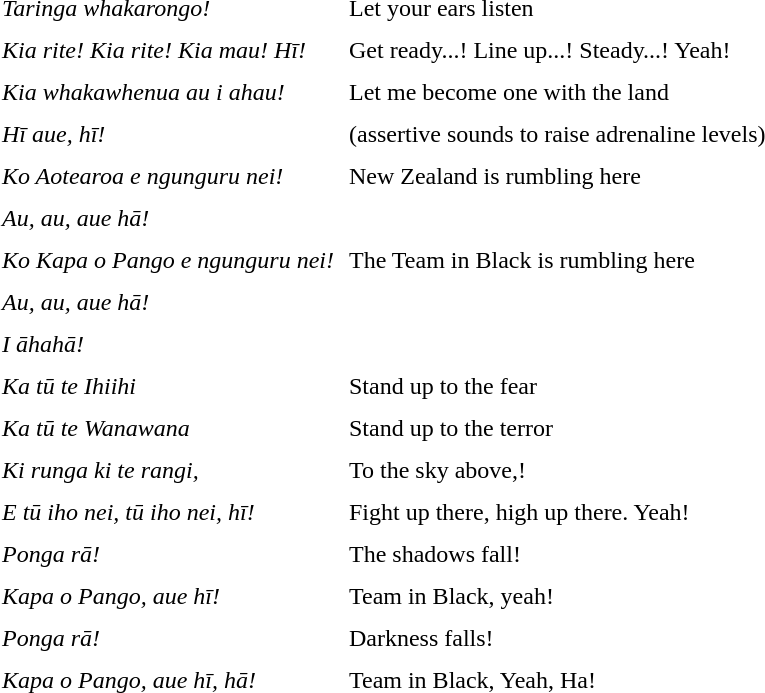<table border="0" cellpadding="4" cellspacing="2" style="margin-left:3em">
<tr>
<td></td>
</tr>
<tr>
<td><em>Taringa whakarongo!</em></td>
<td>Let your ears listen</td>
</tr>
<tr>
<td><em>Kia rite! Kia rite! Kia mau! Hī!</em></td>
<td>Get ready...! Line up...! Steady...! Yeah!</td>
</tr>
<tr>
<td><em>Kia whakawhenua au i ahau!</em></td>
<td>Let me become one with the land</td>
</tr>
<tr>
<td><em>Hī aue, hī!</em></td>
<td>(assertive sounds to raise adrenaline levels)</td>
</tr>
<tr>
<td><em>Ko Aotearoa e ngunguru nei!</em></td>
<td>New Zealand is rumbling here</td>
</tr>
<tr>
<td><em>Au, au, aue hā!</em></td>
<td></td>
</tr>
<tr>
<td><em>Ko Kapa o Pango e ngunguru nei!</em></td>
<td>The Team in Black is rumbling here</td>
</tr>
<tr>
<td><em>Au, au, aue hā!</em></td>
<td></td>
</tr>
<tr>
<td><em>I āhahā!</em></td>
<td></td>
</tr>
<tr>
<td><em>Ka tū te Ihiihi</em></td>
<td>Stand up to the fear</td>
</tr>
<tr>
<td><em>Ka tū te Wanawana</em></td>
<td>Stand up to the terror</td>
</tr>
<tr>
<td><em>Ki runga ki te rangi, </em></td>
<td>To the sky above,!</td>
</tr>
<tr>
<td><em>E tū iho nei, tū iho nei, hī!</em></td>
<td>Fight up there, high up there. Yeah!</td>
</tr>
<tr>
<td><em>Ponga rā!</em></td>
<td>The shadows fall!</td>
</tr>
<tr>
<td><em>Kapa o Pango, aue hī!</em></td>
<td>Team in Black, yeah!</td>
</tr>
<tr>
<td><em>Ponga rā!</em></td>
<td>Darkness falls!</td>
</tr>
<tr>
<td><em>Kapa o Pango, aue hī, hā!</em></td>
<td>Team in Black, Yeah, Ha!</td>
</tr>
</table>
